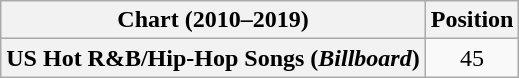<table class="wikitable plainrowheaders" style="text-align:center">
<tr>
<th scope="col">Chart (2010–2019)</th>
<th scope="col">Position</th>
</tr>
<tr>
<th scope="row">US Hot R&B/Hip-Hop Songs (<em>Billboard</em>)</th>
<td>45</td>
</tr>
</table>
